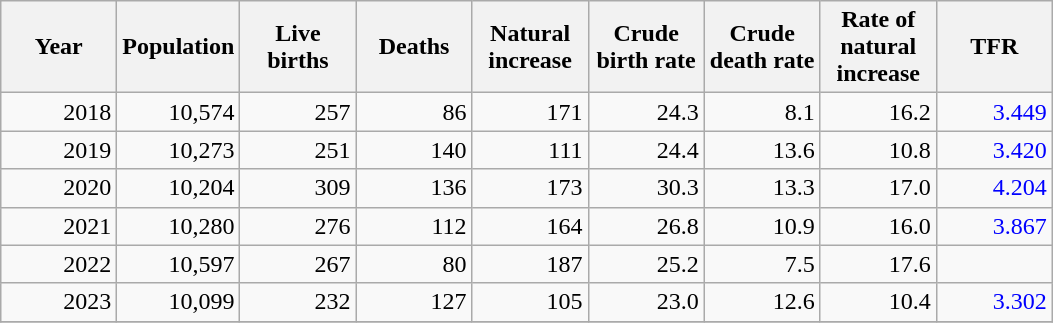<table class="wikitable">
<tr>
<th width="70">Year</th>
<th width="70">Population</th>
<th width="70">Live births</th>
<th width="70">Deaths</th>
<th width="70">Natural increase</th>
<th width="70">Crude birth rate</th>
<th width="70">Crude death rate</th>
<th width="70">Rate of natural increase</th>
<th width="70">TFR</th>
</tr>
<tr>
<td align="right">2018</td>
<td align="right">10,574</td>
<td align="right">257</td>
<td align="right">86</td>
<td align="right">171</td>
<td align="right">24.3</td>
<td align="right">8.1</td>
<td align="right">16.2</td>
<td style="color: blue" align="right">3.449</td>
</tr>
<tr>
<td align="right">2019</td>
<td align="right">10,273</td>
<td align="right">251</td>
<td align="right">140</td>
<td align="right">111</td>
<td align="right">24.4</td>
<td align="right">13.6</td>
<td align="right">10.8</td>
<td style="color: blue" align="right">3.420</td>
</tr>
<tr>
<td align="right">2020</td>
<td align="right">10,204</td>
<td align="right">309</td>
<td align="right">136</td>
<td align="right">173</td>
<td align="right">30.3</td>
<td align="right">13.3</td>
<td align="right">17.0</td>
<td style="color: blue" align="right">4.204</td>
</tr>
<tr>
<td align="right">2021</td>
<td align="right">10,280</td>
<td align="right">276</td>
<td align="right">112</td>
<td align="right">164</td>
<td align="right">26.8</td>
<td align="right">10.9</td>
<td align="right">16.0</td>
<td style="color: blue" align="right">3.867</td>
</tr>
<tr>
<td align="right">2022</td>
<td align="right">10,597</td>
<td align="right">267</td>
<td align="right">80</td>
<td align="right">187</td>
<td align="right">25.2</td>
<td align="right">7.5</td>
<td align="right">17.6</td>
<td style="color: blue" align="right"></td>
</tr>
<tr>
<td align="right">2023</td>
<td align="right">10,099</td>
<td align="right">232</td>
<td align="right">127</td>
<td align="right">105</td>
<td align="right">23.0</td>
<td align="right">12.6</td>
<td align="right">10.4</td>
<td style="color: blue" align="right">3.302</td>
</tr>
<tr>
</tr>
</table>
